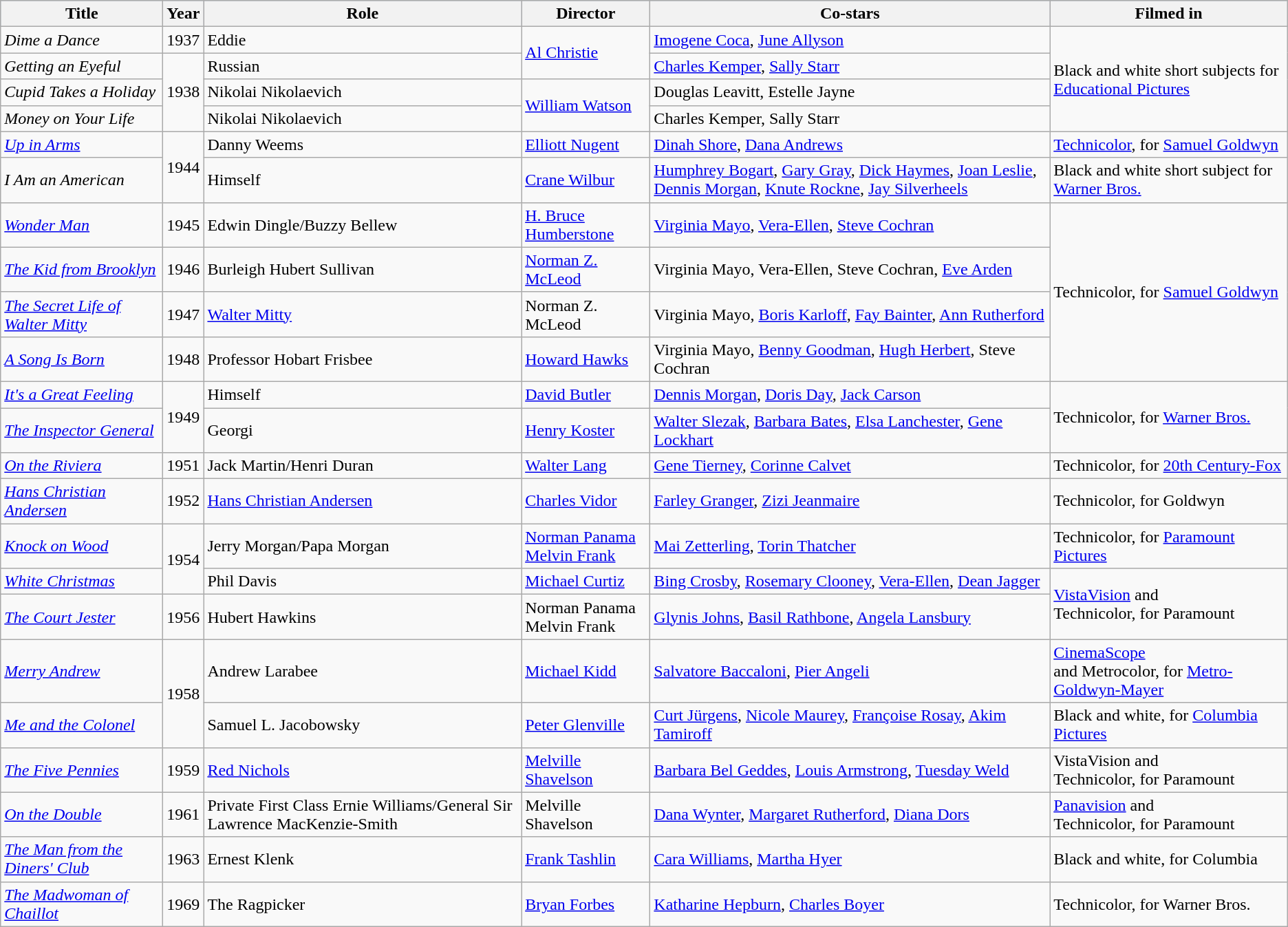<table class="wikitable sortable">
<tr style="background:#b0c4de; text-align:center;">
<th style="width:150px;">Title</th>
<th>Year</th>
<th>Role</th>
<th>Director</th>
<th>Co-stars</th>
<th>Filmed in</th>
</tr>
<tr>
<td><em>Dime a Dance</em></td>
<td>1937</td>
<td>Eddie</td>
<td rowspan="2"><a href='#'>Al Christie</a></td>
<td><a href='#'>Imogene Coca</a>, <a href='#'>June Allyson</a></td>
<td rowspan="4">Black and white short subjects for <a href='#'>Educational Pictures</a></td>
</tr>
<tr>
<td><em>Getting an Eyeful</em></td>
<td rowspan="3">1938</td>
<td>Russian</td>
<td><a href='#'>Charles Kemper</a>, <a href='#'>Sally Starr</a></td>
</tr>
<tr>
<td><em>Cupid Takes a Holiday</em></td>
<td>Nikolai Nikolaevich</td>
<td rowspan="2"><a href='#'>William Watson</a></td>
<td>Douglas Leavitt, Estelle Jayne</td>
</tr>
<tr>
<td><em>Money on Your Life</em></td>
<td>Nikolai Nikolaevich</td>
<td>Charles Kemper, Sally Starr</td>
</tr>
<tr>
<td><em><a href='#'>Up in Arms</a></em></td>
<td rowspan="2">1944</td>
<td>Danny Weems</td>
<td><a href='#'>Elliott Nugent</a></td>
<td><a href='#'>Dinah Shore</a>, <a href='#'>Dana Andrews</a></td>
<td><a href='#'>Technicolor</a>, for <a href='#'>Samuel Goldwyn</a></td>
</tr>
<tr>
<td><em>I Am an American</em></td>
<td>Himself</td>
<td><a href='#'>Crane Wilbur</a></td>
<td><a href='#'>Humphrey Bogart</a>, <a href='#'>Gary Gray</a>, <a href='#'>Dick Haymes</a>, <a href='#'>Joan Leslie</a>, <a href='#'>Dennis Morgan</a>, <a href='#'>Knute Rockne</a>, <a href='#'>Jay Silverheels</a></td>
<td>Black and white short subject for <a href='#'>Warner Bros.</a></td>
</tr>
<tr>
<td><em><a href='#'>Wonder Man</a></em></td>
<td>1945</td>
<td>Edwin Dingle/Buzzy Bellew</td>
<td><a href='#'>H. Bruce Humberstone</a></td>
<td><a href='#'>Virginia Mayo</a>, <a href='#'>Vera-Ellen</a>, <a href='#'>Steve Cochran</a></td>
<td rowspan="4">Technicolor, for <a href='#'>Samuel Goldwyn</a></td>
</tr>
<tr>
<td><em><a href='#'>The Kid from Brooklyn</a></em></td>
<td>1946</td>
<td>Burleigh Hubert Sullivan</td>
<td><a href='#'>Norman Z. McLeod</a></td>
<td>Virginia Mayo, Vera-Ellen, Steve Cochran, <a href='#'>Eve Arden</a></td>
</tr>
<tr>
<td><em><a href='#'>The Secret Life of Walter Mitty</a></em></td>
<td>1947</td>
<td><a href='#'>Walter Mitty</a></td>
<td>Norman Z. McLeod</td>
<td>Virginia Mayo, <a href='#'>Boris Karloff</a>, <a href='#'>Fay Bainter</a>, <a href='#'>Ann Rutherford</a></td>
</tr>
<tr>
<td><em><a href='#'>A Song Is Born</a></em></td>
<td>1948</td>
<td>Professor Hobart Frisbee</td>
<td><a href='#'>Howard Hawks</a></td>
<td>Virginia Mayo, <a href='#'>Benny Goodman</a>, <a href='#'>Hugh Herbert</a>, Steve Cochran</td>
</tr>
<tr>
<td><em><a href='#'>It's a Great Feeling</a></em></td>
<td rowspan="2">1949</td>
<td>Himself</td>
<td><a href='#'>David Butler</a></td>
<td><a href='#'>Dennis Morgan</a>, <a href='#'>Doris Day</a>, <a href='#'>Jack Carson</a></td>
<td rowspan="2">Technicolor, for <a href='#'>Warner Bros.</a></td>
</tr>
<tr>
<td><em><a href='#'>The Inspector General</a></em></td>
<td>Georgi</td>
<td><a href='#'>Henry Koster</a></td>
<td><a href='#'>Walter Slezak</a>, <a href='#'>Barbara Bates</a>, <a href='#'>Elsa Lanchester</a>, <a href='#'>Gene Lockhart</a></td>
</tr>
<tr>
<td><em><a href='#'>On the Riviera</a></em></td>
<td>1951</td>
<td>Jack Martin/Henri Duran</td>
<td><a href='#'>Walter Lang</a></td>
<td><a href='#'>Gene Tierney</a>, <a href='#'>Corinne Calvet</a></td>
<td rowspan="1">Technicolor, for <a href='#'>20th Century-Fox</a></td>
</tr>
<tr>
<td><em><a href='#'>Hans Christian Andersen</a></em></td>
<td>1952</td>
<td><a href='#'>Hans Christian Andersen</a></td>
<td><a href='#'>Charles Vidor</a></td>
<td><a href='#'>Farley Granger</a>, <a href='#'>Zizi Jeanmaire</a></td>
<td rowspan="1">Technicolor, for Goldwyn</td>
</tr>
<tr>
<td><em><a href='#'>Knock on Wood</a></em></td>
<td rowspan="2">1954</td>
<td>Jerry Morgan/Papa Morgan</td>
<td><a href='#'>Norman Panama</a><br><a href='#'>Melvin Frank</a></td>
<td><a href='#'>Mai Zetterling</a>, <a href='#'>Torin Thatcher</a></td>
<td rowspan="1">Technicolor, for <a href='#'>Paramount Pictures</a></td>
</tr>
<tr>
<td><em><a href='#'>White Christmas</a></em></td>
<td>Phil Davis</td>
<td><a href='#'>Michael Curtiz</a></td>
<td><a href='#'>Bing Crosby</a>, <a href='#'>Rosemary Clooney</a>, <a href='#'>Vera-Ellen</a>, <a href='#'>Dean Jagger</a></td>
<td rowspan="2"><a href='#'>VistaVision</a> and<br>Technicolor, for Paramount</td>
</tr>
<tr>
<td><em><a href='#'>The Court Jester</a></em></td>
<td>1956</td>
<td>Hubert Hawkins</td>
<td>Norman Panama<br>Melvin Frank</td>
<td><a href='#'>Glynis Johns</a>, <a href='#'>Basil Rathbone</a>, <a href='#'>Angela Lansbury</a></td>
</tr>
<tr>
<td><em><a href='#'>Merry Andrew</a></em></td>
<td rowspan="2">1958</td>
<td>Andrew Larabee</td>
<td><a href='#'>Michael Kidd</a></td>
<td><a href='#'>Salvatore Baccaloni</a>, <a href='#'>Pier Angeli</a></td>
<td><a href='#'>CinemaScope</a><br>and Metrocolor, for <a href='#'>Metro-Goldwyn-Mayer</a></td>
</tr>
<tr>
<td><em><a href='#'>Me and the Colonel</a></em></td>
<td>Samuel L. Jacobowsky</td>
<td><a href='#'>Peter Glenville</a></td>
<td><a href='#'>Curt Jürgens</a>, <a href='#'>Nicole Maurey</a>, <a href='#'>Françoise Rosay</a>, <a href='#'>Akim Tamiroff</a></td>
<td>Black and white, for <a href='#'>Columbia Pictures</a></td>
</tr>
<tr>
<td><em><a href='#'>The Five Pennies</a></em></td>
<td>1959</td>
<td><a href='#'>Red Nichols</a></td>
<td><a href='#'>Melville Shavelson</a></td>
<td><a href='#'>Barbara Bel Geddes</a>, <a href='#'>Louis Armstrong</a>, <a href='#'>Tuesday Weld</a></td>
<td>VistaVision and<br>Technicolor, for Paramount</td>
</tr>
<tr>
<td><em><a href='#'>On the Double</a></em></td>
<td>1961</td>
<td>Private First Class Ernie Williams/General Sir Lawrence MacKenzie-Smith</td>
<td>Melville Shavelson</td>
<td><a href='#'>Dana Wynter</a>, <a href='#'>Margaret Rutherford</a>, <a href='#'>Diana Dors</a></td>
<td><a href='#'>Panavision</a> and <br>Technicolor, for Paramount</td>
</tr>
<tr>
<td><em><a href='#'>The Man from the Diners' Club</a></em></td>
<td>1963</td>
<td>Ernest Klenk</td>
<td><a href='#'>Frank Tashlin</a></td>
<td><a href='#'>Cara Williams</a>, <a href='#'>Martha Hyer</a></td>
<td>Black and white, for Columbia</td>
</tr>
<tr>
<td><em><a href='#'>The Madwoman of Chaillot</a></em></td>
<td>1969</td>
<td>The Ragpicker</td>
<td><a href='#'>Bryan Forbes</a></td>
<td><a href='#'>Katharine Hepburn</a>, <a href='#'>Charles Boyer</a></td>
<td>Technicolor, for Warner Bros.</td>
</tr>
</table>
